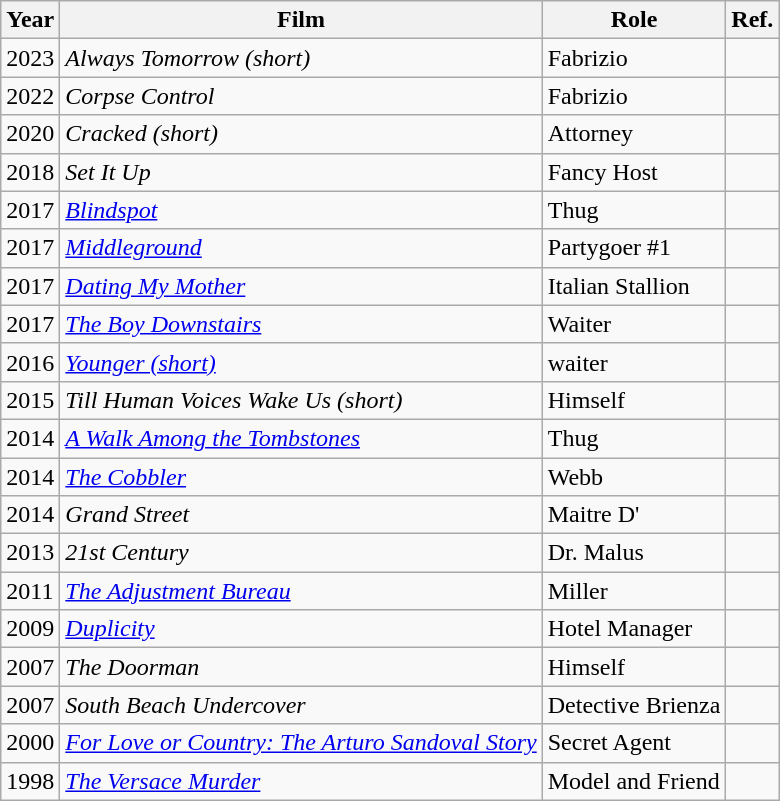<table class="wikitable">
<tr>
<th>Year</th>
<th>Film</th>
<th>Role</th>
<th>Ref.</th>
</tr>
<tr>
<td>2023</td>
<td><em>Always Tomorrow (short)</em></td>
<td>Fabrizio</td>
<td></td>
</tr>
<tr>
<td>2022</td>
<td><em>Corpse Control</em></td>
<td>Fabrizio</td>
<td></td>
</tr>
<tr>
<td>2020</td>
<td><em>Cracked (short)</em></td>
<td>Attorney</td>
<td></td>
</tr>
<tr>
<td>2018</td>
<td><em>Set It Up</em></td>
<td>Fancy Host</td>
<td></td>
</tr>
<tr>
<td>2017</td>
<td><em><a href='#'>Blindspot</a></em></td>
<td>Thug</td>
<td></td>
</tr>
<tr>
<td>2017</td>
<td><em><a href='#'>Middleground</a></em></td>
<td>Partygoer #1</td>
<td></td>
</tr>
<tr>
<td>2017</td>
<td><em><a href='#'>Dating My Mother</a></em></td>
<td>Italian Stallion</td>
<td></td>
</tr>
<tr>
<td>2017</td>
<td><em><a href='#'>The Boy Downstairs</a></em></td>
<td>Waiter</td>
<td></td>
</tr>
<tr>
<td>2016</td>
<td><em><a href='#'>Younger (short)</a></em></td>
<td>waiter</td>
<td></td>
</tr>
<tr>
<td>2015</td>
<td><em>Till Human Voices Wake Us (short)</em></td>
<td>Himself</td>
<td></td>
</tr>
<tr>
<td>2014</td>
<td><em><a href='#'>A Walk Among the Tombstones</a></em></td>
<td>Thug</td>
<td></td>
</tr>
<tr>
<td>2014</td>
<td><em><a href='#'>The Cobbler</a></em></td>
<td>Webb</td>
<td></td>
</tr>
<tr>
<td>2014</td>
<td><em>Grand Street</em></td>
<td>Maitre D'</td>
<td></td>
</tr>
<tr>
<td>2013</td>
<td><em>21st Century</em></td>
<td>Dr. Malus</td>
<td></td>
</tr>
<tr>
<td>2011</td>
<td><em><a href='#'>The Adjustment Bureau</a></em></td>
<td>Miller</td>
<td></td>
</tr>
<tr>
<td>2009</td>
<td><em><a href='#'>Duplicity</a></em></td>
<td>Hotel Manager</td>
<td></td>
</tr>
<tr>
<td>2007</td>
<td><em>The Doorman</em></td>
<td>Himself</td>
<td></td>
</tr>
<tr>
<td>2007</td>
<td><em>South Beach Undercover</em></td>
<td>Detective Brienza</td>
<td></td>
</tr>
<tr>
<td>2000</td>
<td><em><a href='#'>For Love or Country: The Arturo Sandoval Story</a></em></td>
<td>Secret Agent</td>
<td></td>
</tr>
<tr>
<td>1998</td>
<td><em><a href='#'>The Versace Murder</a></em></td>
<td>Model and Friend</td>
<td></td>
</tr>
</table>
